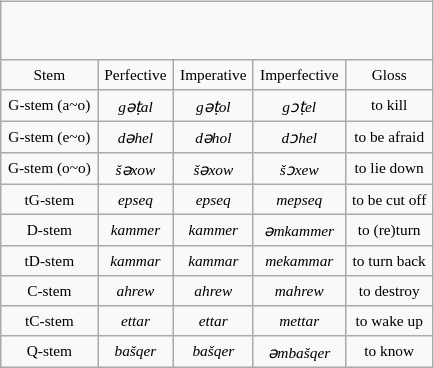<table align="right" border="2" cellpadding="4" cellspacing="0" style="margin: 1em 1em 1em 0; background: #f9f9f9; border: 1px #aaa solid; border-collapse: collapse; font-size: 80%; text-align: center;">
<tr style="vertical-align: center; font-size: small; height: 3em">
</tr>
<tr>
<td style="font-size: 80%; text-align:center">Stem</td>
<td style="font-size: 80%; text-align:center">Perfective</td>
<td style="font-size: 80%; text-align:center">Imperative</td>
<td style="font-size: 80%; text-align:center">Imperfective</td>
<td style="font-size: 80%; text-align:center">Gloss</td>
</tr>
<tr>
<td style="font-size: 80%; text-align:center">G-stem (a~o)</td>
<td style="font-size: 80%; text-align:center"><em>gəṭal</em></td>
<td style="font-size: 80%; text-align:center"><em>gəṭol</em></td>
<td style="font-size: 80%; text-align:center"><em>gɔṭel</em></td>
<td style="font-size: 80%; text-align:center">to kill</td>
</tr>
<tr>
<td style="font-size: 80%; text-align:center">G-stem (e~o)</td>
<td style="font-size: 80%; text-align:center"><em>dəhel</em></td>
<td style="font-size: 80%; text-align:center"><em>dəhol</em></td>
<td style="font-size: 80%; text-align:center"><em>dɔhel</em></td>
<td style="font-size: 80%; text-align:center">to be afraid</td>
</tr>
<tr>
<td style="font-size: 80%; text-align:center">G-stem (o~o)</td>
<td style="font-size: 80%; text-align:center"><em>šəxow</em></td>
<td style="font-size: 80%; text-align:center"><em> šəxow</em></td>
<td style="font-size: 80%; text-align:center"><em>šɔxew</em></td>
<td style="font-size: 80%; text-align:center">to lie down</td>
</tr>
<tr>
<td style="font-size: 80%; text-align:center">tG-stem</td>
<td style="font-size: 80%; text-align:center"><em>epseq</em></td>
<td style="font-size: 80%; text-align:center"><em>epseq</em></td>
<td style="font-size: 80%; text-align:center"><em>mepseq</em></td>
<td style="font-size: 80%; text-align:center">to be cut off</td>
</tr>
<tr>
<td style="font-size: 80%; text-align:center">D-stem</td>
<td style="font-size: 80%; text-align:center"><em>kammer</em></td>
<td style="font-size: 80%; text-align:center"><em>kammer</em></td>
<td style="font-size: 80%; text-align:center"><em>əmkammer</em></td>
<td style="font-size: 80%; text-align:center">to (re)turn</td>
</tr>
<tr>
<td style="font-size: 80%; text-align:center">tD-stem</td>
<td style="font-size: 80%; text-align:center"><em>kammar</em></td>
<td style="font-size: 80%; text-align:center"><em>kammar</em></td>
<td style="font-size: 80%; text-align:center"><em>mekammar</em></td>
<td style="font-size: 80%; text-align:center">to turn back</td>
</tr>
<tr>
<td style="font-size: 80%; text-align:center">C-stem</td>
<td style="font-size: 80%; text-align:center"><em>ahrew</em></td>
<td style="font-size: 80%; text-align:center"><em>ahrew</em></td>
<td style="font-size: 80%; text-align:center"><em>mahrew</em></td>
<td style="font-size: 80%; text-align:center">to destroy</td>
</tr>
<tr>
<td style="font-size: 80%; text-align:center">tC-stem</td>
<td style="font-size: 80%; text-align:center"><em>ettar</em></td>
<td style="font-size: 80%; text-align:center"><em>ettar</em></td>
<td style="font-size: 80%; text-align:center"><em>mettar</em></td>
<td style="font-size: 80%; text-align:center">to wake up</td>
</tr>
<tr>
<td style="font-size: 80%; text-align:center">Q-stem</td>
<td style="font-size: 80%; text-align:center"><em>bašqer</em></td>
<td style="font-size: 80%; text-align:center"><em>bašqer</em></td>
<td style="font-size: 80%; text-align:center"><em> əmbašqer</em></td>
<td style="font-size: 80%; text-align:center">to know</td>
</tr>
</table>
